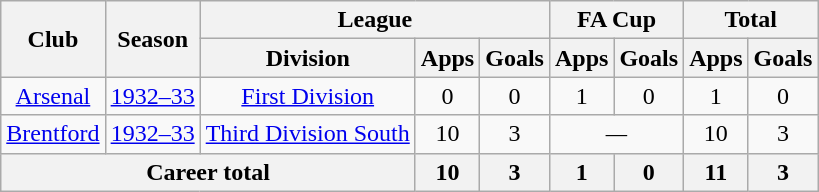<table class="wikitable" style="text-align: center;">
<tr>
<th rowspan="2">Club</th>
<th rowspan="2">Season</th>
<th colspan="3">League</th>
<th colspan="2">FA Cup</th>
<th colspan="2">Total</th>
</tr>
<tr>
<th>Division</th>
<th>Apps</th>
<th>Goals</th>
<th>Apps</th>
<th>Goals</th>
<th>Apps</th>
<th>Goals</th>
</tr>
<tr>
<td><a href='#'>Arsenal</a></td>
<td><a href='#'>1932–33</a></td>
<td><a href='#'>First Division</a></td>
<td>0</td>
<td>0</td>
<td>1</td>
<td>0</td>
<td>1</td>
<td>0</td>
</tr>
<tr>
<td><a href='#'>Brentford</a></td>
<td><a href='#'>1932–33</a></td>
<td><a href='#'>Third Division South</a></td>
<td>10</td>
<td>3</td>
<td colspan="2"><em>—</em></td>
<td>10</td>
<td>3</td>
</tr>
<tr>
<th colspan="3">Career total</th>
<th>10</th>
<th>3</th>
<th>1</th>
<th>0</th>
<th>11</th>
<th>3</th>
</tr>
</table>
